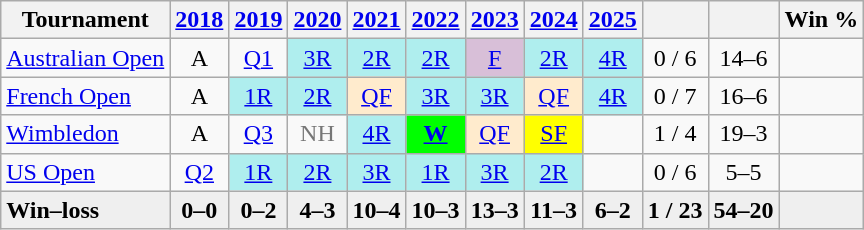<table class=wikitable style=text-align:center>
<tr>
<th>Tournament</th>
<th><a href='#'>2018</a></th>
<th><a href='#'>2019</a></th>
<th><a href='#'>2020</a></th>
<th><a href='#'>2021</a></th>
<th><a href='#'>2022</a></th>
<th><a href='#'>2023</a></th>
<th><a href='#'>2024</a></th>
<th><a href='#'>2025</a></th>
<th></th>
<th></th>
<th>Win %</th>
</tr>
<tr>
<td style=text-align:left><a href='#'>Australian Open</a></td>
<td>A</td>
<td><a href='#'>Q1</a></td>
<td bgcolor=afeeee><a href='#'>3R</a></td>
<td bgcolor=afeeee><a href='#'>2R</a></td>
<td bgcolor=afeeee><a href='#'>2R</a></td>
<td bgcolor=thistle><a href='#'>F</a></td>
<td bgcolor=afeeee><a href='#'>2R</a></td>
<td bgcolor=afeeee><a href='#'>4R</a></td>
<td>0 / 6</td>
<td>14–6</td>
<td></td>
</tr>
<tr>
<td style=text-align:left><a href='#'>French Open</a></td>
<td>A</td>
<td bgcolor=afeeee><a href='#'>1R</a></td>
<td bgcolor=afeeee><a href='#'>2R</a></td>
<td bgcolor=ffebcd><a href='#'>QF</a></td>
<td bgcolor=afeeee><a href='#'>3R</a></td>
<td bgcolor=afeeee><a href='#'>3R</a></td>
<td bgcolor=ffebcd><a href='#'>QF</a></td>
<td bgcolor=afeeee><a href='#'>4R</a></td>
<td>0 / 7</td>
<td>16–6</td>
<td></td>
</tr>
<tr>
<td style=text-align:left><a href='#'>Wimbledon</a></td>
<td>A</td>
<td><a href='#'>Q3</a></td>
<td style=color:#767676>NH</td>
<td bgcolor=afeeee><a href='#'>4R</a></td>
<td bgcolor=lime><strong><a href='#'>W</a></strong></td>
<td bgcolor=ffebcd><a href='#'>QF</a></td>
<td bgcolor=yellow><a href='#'>SF</a></td>
<td></td>
<td>1 / 4</td>
<td>19–3</td>
<td></td>
</tr>
<tr>
<td style=text-align:left><a href='#'>US Open</a></td>
<td><a href='#'>Q2</a></td>
<td bgcolor=afeeee><a href='#'>1R</a></td>
<td bgcolor=afeeee><a href='#'>2R</a></td>
<td bgcolor=afeeee><a href='#'>3R</a></td>
<td bgcolor=afeeee><a href='#'>1R</a></td>
<td bgcolor=afeeee><a href='#'>3R</a></td>
<td bgcolor=afeeee><a href='#'>2R</a></td>
<td></td>
<td>0 / 6</td>
<td>5–5</td>
<td></td>
</tr>
<tr style=background:#efefef;font-weight:bold>
<td style=text-align:left>Win–loss</td>
<td>0–0</td>
<td>0–2</td>
<td>4–3</td>
<td>10–4</td>
<td>10–3</td>
<td>13–3</td>
<td>11–3</td>
<td>6–2</td>
<td>1 / 23</td>
<td>54–20</td>
<td></td>
</tr>
</table>
